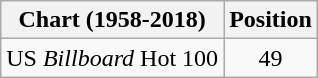<table class="wikitable plainrowheaders">
<tr>
<th>Chart (1958-2018)</th>
<th>Position</th>
</tr>
<tr>
<td>US <em>Billboard</em> Hot 100</td>
<td style="text-align:center;">49</td>
</tr>
</table>
